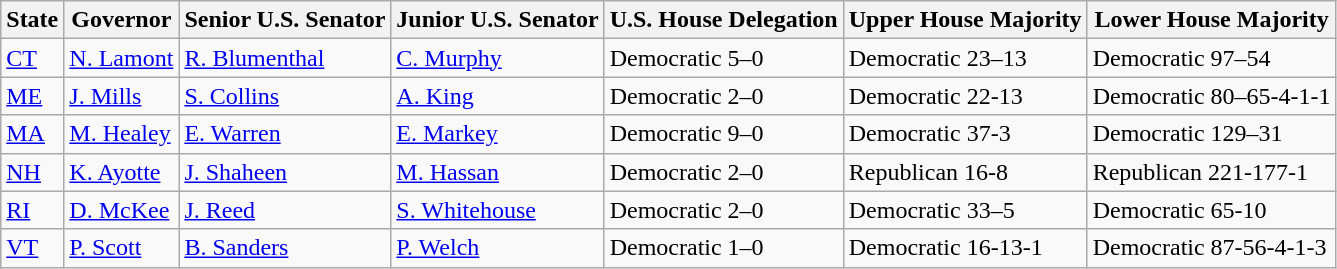<table class="wikitable sortable">
<tr>
<th>State</th>
<th>Governor</th>
<th>Senior U.S. Senator</th>
<th>Junior U.S. Senator</th>
<th>U.S. House Delegation</th>
<th>Upper House Majority</th>
<th>Lower House Majority</th>
</tr>
<tr>
<td><a href='#'>CT</a></td>
<td><a href='#'>N. Lamont</a></td>
<td><a href='#'>R. Blumenthal</a></td>
<td><a href='#'>C. Murphy</a></td>
<td>Democratic 5–0</td>
<td>Democratic 23–13</td>
<td>Democratic 97–54</td>
</tr>
<tr>
<td><a href='#'>ME</a></td>
<td><a href='#'>J. Mills</a></td>
<td><a href='#'>S. Collins</a></td>
<td><a href='#'>A. King</a></td>
<td>Democratic 2–0</td>
<td>Democratic 22-13</td>
<td>Democratic 80–65-4-1-1</td>
</tr>
<tr>
<td><a href='#'>MA</a></td>
<td><a href='#'>M. Healey</a></td>
<td><a href='#'>E. Warren</a></td>
<td><a href='#'>E. Markey</a></td>
<td>Democratic 9–0</td>
<td>Democratic 37-3</td>
<td>Democratic 129–31</td>
</tr>
<tr>
<td><a href='#'>NH</a></td>
<td><a href='#'>K. Ayotte</a></td>
<td><a href='#'>J. Shaheen</a></td>
<td><a href='#'>M. Hassan</a></td>
<td>Democratic 2–0</td>
<td>Republican 16-8</td>
<td>Republican 221-177-1</td>
</tr>
<tr>
<td><a href='#'>RI</a></td>
<td><a href='#'>D. McKee</a></td>
<td><a href='#'>J. Reed</a></td>
<td><a href='#'>S. Whitehouse</a></td>
<td>Democratic 2–0</td>
<td>Democratic 33–5</td>
<td>Democratic 65-10</td>
</tr>
<tr>
<td><a href='#'>VT</a></td>
<td><a href='#'>P. Scott</a></td>
<td><a href='#'>B. Sanders</a></td>
<td><a href='#'>P. Welch</a></td>
<td>Democratic 1–0</td>
<td>Democratic 16-13-1</td>
<td>Democratic 87-56-4-1-3</td>
</tr>
</table>
